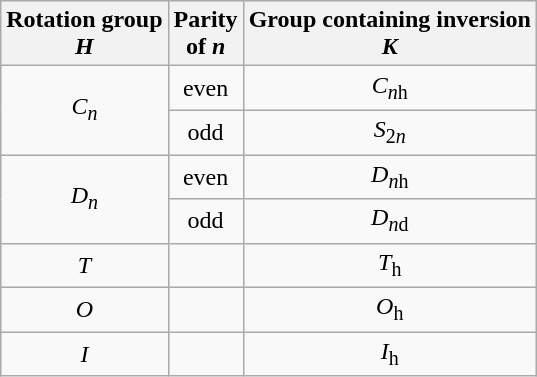<table class=wikitable style="text-align:center;">
<tr>
<th>Rotation group<br><em>H</em></th>
<th>Parity<br>of <em>n</em></th>
<th>Group containing inversion<br><em>K</em></th>
</tr>
<tr>
<td rowspan=2><em>C</em><sub><em>n</em></sub></td>
<td>even</td>
<td><em>C</em><sub><em>n</em>h</sub></td>
</tr>
<tr>
<td>odd</td>
<td><em>S</em><sub>2<em>n</em></sub></td>
</tr>
<tr>
<td rowspan=2><em>D</em><sub><em>n</em></sub></td>
<td>even</td>
<td><em>D</em><sub><em>n</em>h</sub></td>
</tr>
<tr>
<td>odd</td>
<td><em>D</em><sub><em>n</em>d</sub></td>
</tr>
<tr>
<td><em>T</em></td>
<td> </td>
<td><em>T</em><sub>h</sub></td>
</tr>
<tr>
<td><em>O</em></td>
<td> </td>
<td><em>O</em><sub>h</sub></td>
</tr>
<tr>
<td><em>I</em></td>
<td> </td>
<td><em>I</em><sub>h</sub></td>
</tr>
</table>
